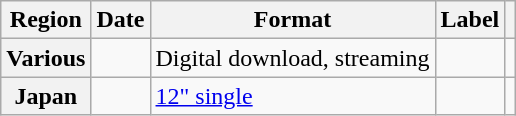<table class="wikitable plainrowheaders">
<tr>
<th scope="col">Region</th>
<th scope="col">Date</th>
<th scope="col">Format</th>
<th scope="col">Label</th>
<th scope="col"></th>
</tr>
<tr>
<th scope="row">Various</th>
<td></td>
<td>Digital download, streaming</td>
<td></td>
<td></td>
</tr>
<tr>
<th scope="row">Japan</th>
<td></td>
<td><a href='#'>12" single</a></td>
<td></td>
<td></td>
</tr>
</table>
